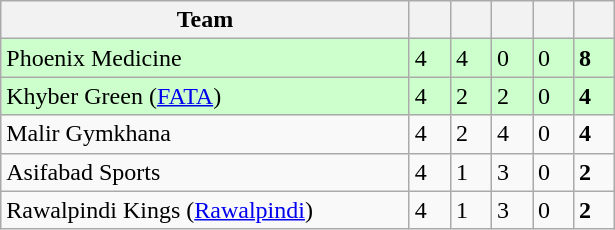<table class="wikitable">
<tr>
<th width=265>Team</th>
<th width=20></th>
<th width=20></th>
<th width=20></th>
<th width=20></th>
<th width=20></th>
</tr>
<tr style="background:#cfc;">
<td align=left>Phoenix Medicine</td>
<td>4</td>
<td>4</td>
<td>0</td>
<td>0</td>
<td><strong>8</strong></td>
</tr>
<tr style="background:#cfc;">
<td align=left>Khyber Green (<a href='#'>FATA</a>)</td>
<td>4</td>
<td>2</td>
<td>2</td>
<td>0</td>
<td><strong>4</strong></td>
</tr>
<tr>
<td align=left>Malir Gymkhana</td>
<td>4</td>
<td>2</td>
<td>4</td>
<td>0</td>
<td><strong>4</strong></td>
</tr>
<tr>
<td align=left>Asifabad Sports</td>
<td>4</td>
<td>1</td>
<td>3</td>
<td>0</td>
<td><strong>2</strong></td>
</tr>
<tr>
<td align=left>Rawalpindi Kings (<a href='#'>Rawalpindi</a>)</td>
<td>4</td>
<td>1</td>
<td>3</td>
<td>0</td>
<td><strong>2</strong></td>
</tr>
</table>
